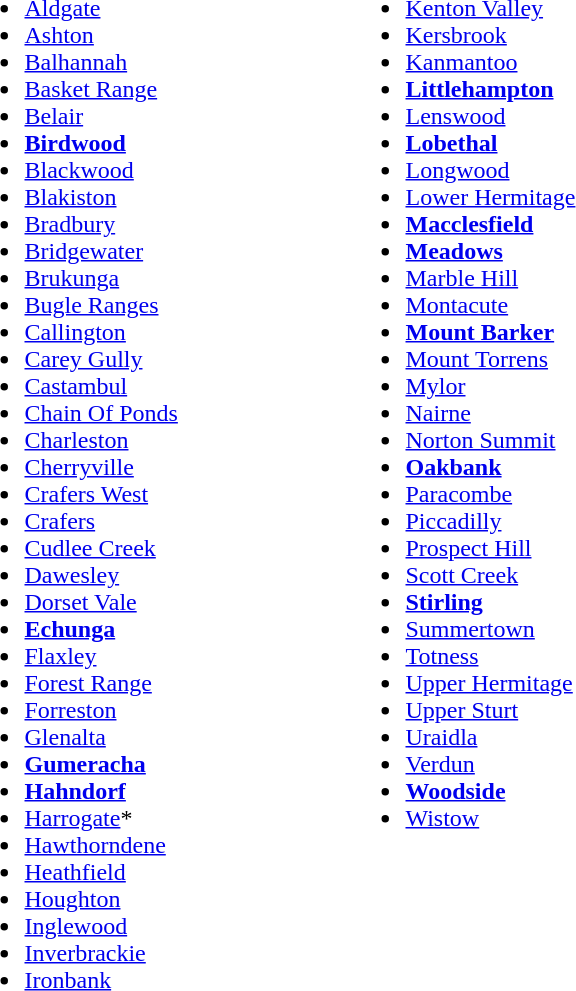<table ->
<tr>
<td width=250 valign=top><br><ul><li><a href='#'>Aldgate</a></li><li><a href='#'>Ashton</a></li><li><a href='#'>Balhannah</a></li><li><a href='#'>Basket Range</a></li><li><a href='#'>Belair</a></li><li><strong><a href='#'>Birdwood</a></strong></li><li><a href='#'>Blackwood</a></li><li><a href='#'>Blakiston</a></li><li><a href='#'>Bradbury</a></li><li><a href='#'>Bridgewater</a></li><li><a href='#'>Brukunga</a></li><li><a href='#'>Bugle Ranges</a></li><li><a href='#'>Callington</a></li><li><a href='#'>Carey Gully</a></li><li><a href='#'>Castambul</a></li><li><a href='#'>Chain Of Ponds</a></li><li><a href='#'>Charleston</a></li><li><a href='#'>Cherryville</a></li><li><a href='#'>Crafers West</a></li><li><a href='#'>Crafers</a></li><li><a href='#'>Cudlee Creek</a></li><li><a href='#'>Dawesley</a></li><li><a href='#'>Dorset Vale</a></li><li><strong><a href='#'>Echunga</a></strong></li><li><a href='#'>Flaxley</a></li><li><a href='#'>Forest Range</a></li><li><a href='#'>Forreston</a></li><li><a href='#'>Glenalta</a></li><li><strong><a href='#'>Gumeracha</a></strong></li><li><strong><a href='#'>Hahndorf</a></strong></li><li><a href='#'>Harrogate</a>*</li><li><a href='#'>Hawthorndene</a></li><li><a href='#'>Heathfield</a></li><li><a href='#'>Houghton</a></li><li><a href='#'>Inglewood</a></li><li><a href='#'>Inverbrackie</a></li><li><a href='#'>Ironbank</a></li></ul></td>
<td width=250 valign=top><br><ul><li><a href='#'>Kenton Valley</a></li><li><a href='#'>Kersbrook</a></li><li><a href='#'>Kanmantoo</a></li><li><strong><a href='#'>Littlehampton</a></strong></li><li><a href='#'>Lenswood</a></li><li><strong><a href='#'>Lobethal</a></strong></li><li><a href='#'>Longwood</a></li><li><a href='#'>Lower Hermitage</a></li><li><strong><a href='#'>Macclesfield</a></strong></li><li><strong><a href='#'>Meadows</a></strong></li><li><a href='#'>Marble Hill</a></li><li><a href='#'>Montacute</a></li><li><strong><a href='#'>Mount Barker</a></strong></li><li><a href='#'>Mount Torrens</a></li><li><a href='#'>Mylor</a></li><li><a href='#'>Nairne</a></li><li><a href='#'>Norton Summit</a></li><li><strong><a href='#'>Oakbank</a></strong></li><li><a href='#'>Paracombe</a></li><li><a href='#'>Piccadilly</a></li><li><a href='#'>Prospect Hill</a></li><li><a href='#'>Scott Creek</a></li><li><strong><a href='#'>Stirling</a></strong></li><li><a href='#'>Summertown</a></li><li><a href='#'>Totness</a></li><li><a href='#'>Upper Hermitage</a></li><li><a href='#'>Upper Sturt</a></li><li><a href='#'>Uraidla</a></li><li><a href='#'>Verdun</a></li><li><strong><a href='#'>Woodside</a></strong></li><li><a href='#'>Wistow</a></li></ul></td>
</tr>
</table>
